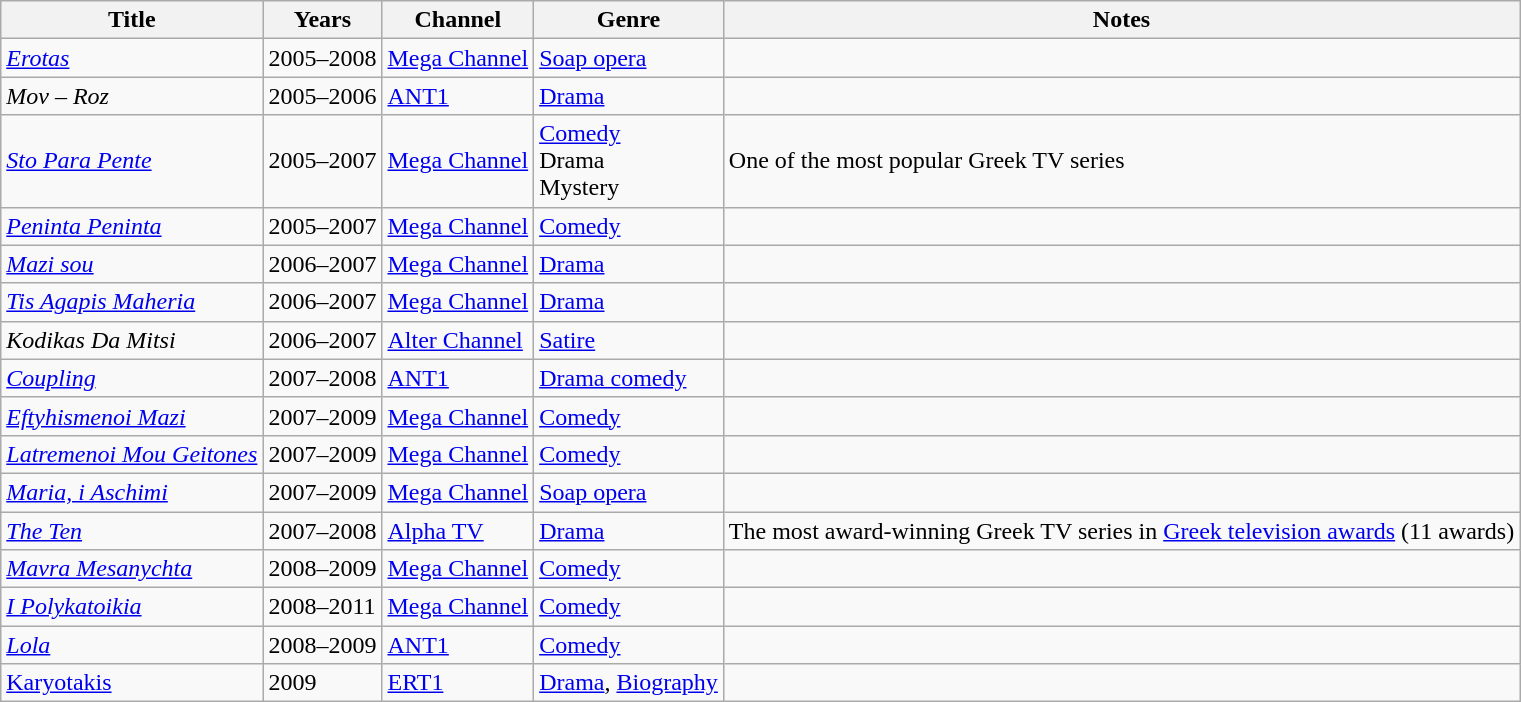<table class="wikitable">
<tr>
<th>Title</th>
<th>Years</th>
<th>Channel</th>
<th>Genre</th>
<th>Notes</th>
</tr>
<tr>
<td><em><a href='#'>Erotas</a></em></td>
<td>2005–2008</td>
<td><a href='#'>Mega Channel</a></td>
<td><a href='#'>Soap opera</a></td>
<td></td>
</tr>
<tr>
<td><em>Mov – Roz</em></td>
<td>2005–2006</td>
<td><a href='#'>ANT1</a></td>
<td><a href='#'>Drama</a></td>
<td></td>
</tr>
<tr>
<td><em><a href='#'>Sto Para Pente</a></em></td>
<td>2005–2007</td>
<td><a href='#'>Mega Channel</a></td>
<td><a href='#'>Comedy</a> <br> Drama <br> Mystery</td>
<td>One of the most popular Greek TV series</td>
</tr>
<tr>
<td><em><a href='#'>Peninta Peninta</a></em></td>
<td>2005–2007</td>
<td><a href='#'>Mega Channel</a></td>
<td><a href='#'>Comedy</a></td>
<td></td>
</tr>
<tr>
<td><em><a href='#'>Mazi sou</a></em></td>
<td>2006–2007</td>
<td><a href='#'>Mega Channel</a></td>
<td><a href='#'>Drama</a></td>
<td></td>
</tr>
<tr>
<td><em><a href='#'>Tis Agapis Maheria</a></em></td>
<td>2006–2007</td>
<td><a href='#'>Mega Channel</a></td>
<td><a href='#'>Drama</a></td>
<td></td>
</tr>
<tr>
<td><em>Kodikas Da Mitsi</em></td>
<td>2006–2007</td>
<td><a href='#'>Alter Channel</a></td>
<td><a href='#'>Satire</a></td>
<td></td>
</tr>
<tr>
<td><em><a href='#'>Coupling</a></em></td>
<td>2007–2008</td>
<td><a href='#'>ANT1</a></td>
<td><a href='#'>Drama comedy</a></td>
<td></td>
</tr>
<tr>
<td><em><a href='#'>Eftyhismenoi Mazi</a></em></td>
<td>2007–2009</td>
<td><a href='#'>Mega Channel</a></td>
<td><a href='#'>Comedy</a></td>
<td></td>
</tr>
<tr>
<td><em><a href='#'>Latremenoi Mou Geitones</a></em></td>
<td>2007–2009</td>
<td><a href='#'>Mega Channel</a></td>
<td><a href='#'>Comedy</a></td>
<td></td>
</tr>
<tr>
<td><em><a href='#'>Maria, i Aschimi</a></em></td>
<td>2007–2009</td>
<td><a href='#'>Mega Channel</a></td>
<td><a href='#'>Soap opera</a></td>
<td></td>
</tr>
<tr>
<td><em><a href='#'>The Ten</a></em></td>
<td>2007–2008</td>
<td><a href='#'>Alpha TV</a></td>
<td><a href='#'>Drama</a></td>
<td>The most award-winning Greek TV series in <a href='#'>Greek television awards</a> (11 awards)</td>
</tr>
<tr>
<td><em><a href='#'>Mavra Mesanychta</a></em></td>
<td>2008–2009</td>
<td><a href='#'>Mega Channel</a></td>
<td><a href='#'>Comedy</a></td>
<td></td>
</tr>
<tr>
<td><em><a href='#'>I Polykatoikia</a></em></td>
<td>2008–2011</td>
<td><a href='#'>Mega Channel</a></td>
<td><a href='#'>Comedy</a></td>
<td></td>
</tr>
<tr>
<td><em><a href='#'>Lola</a></em></td>
<td>2008–2009</td>
<td><a href='#'>ANT1</a></td>
<td><a href='#'>Comedy</a></td>
<td></td>
</tr>
<tr>
<td><a href='#'>Karyotakis</a></td>
<td>2009</td>
<td><a href='#'>ERT1</a></td>
<td><a href='#'>Drama</a>, <a href='#'>Biography</a></td>
<td></td>
</tr>
</table>
